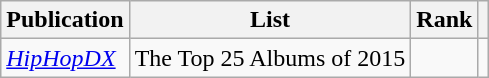<table class="sortable wikitable">
<tr>
<th>Publication</th>
<th>List</th>
<th>Rank</th>
<th class="unsortable"></th>
</tr>
<tr>
<td><em><a href='#'>HipHopDX</a></em></td>
<td>The Top 25 Albums of 2015</td>
<td></td>
<td></td>
</tr>
</table>
